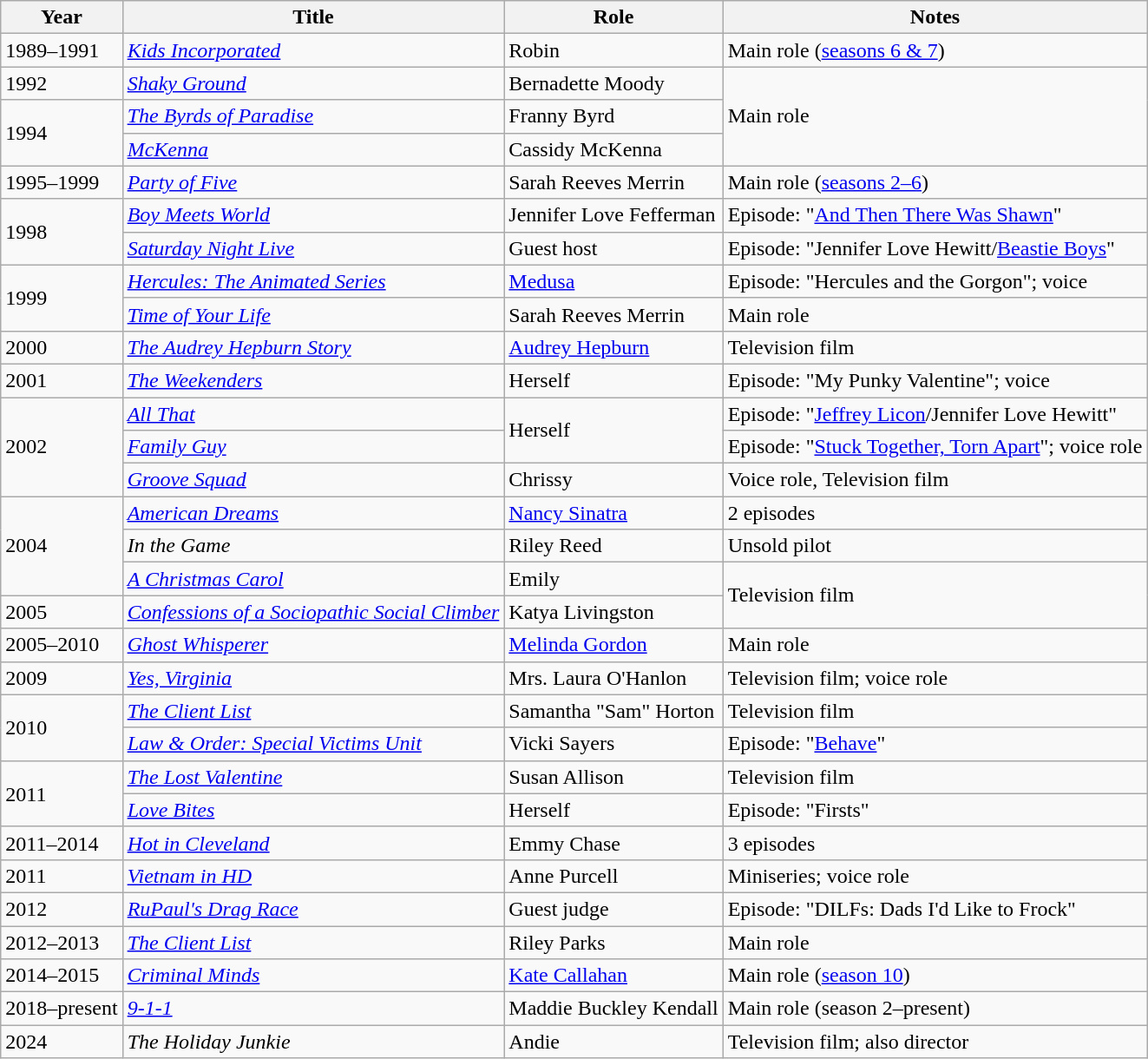<table class="wikitable sortable">
<tr>
<th>Year</th>
<th>Title</th>
<th>Role</th>
<th class="unsortable">Notes</th>
</tr>
<tr>
<td>1989–1991</td>
<td><em><a href='#'>Kids Incorporated</a></em></td>
<td>Robin</td>
<td>Main role (<a href='#'>seasons 6 & 7</a>)</td>
</tr>
<tr>
<td>1992</td>
<td><em><a href='#'>Shaky Ground</a></em></td>
<td>Bernadette Moody</td>
<td rowspan=3>Main role</td>
</tr>
<tr>
<td rowspan=2>1994</td>
<td><em><a href='#'>The Byrds of Paradise</a></em></td>
<td>Franny Byrd</td>
</tr>
<tr>
<td><em><a href='#'>McKenna</a></em></td>
<td>Cassidy McKenna</td>
</tr>
<tr>
<td>1995–1999</td>
<td><em><a href='#'>Party of Five</a></em></td>
<td>Sarah Reeves Merrin</td>
<td>Main role (<a href='#'>seasons 2–6</a>)</td>
</tr>
<tr>
<td rowspan=2>1998</td>
<td><em><a href='#'>Boy Meets World</a></em></td>
<td>Jennifer Love Fefferman</td>
<td>Episode: "<a href='#'>And Then There Was Shawn</a>"</td>
</tr>
<tr>
<td><em><a href='#'>Saturday Night Live</a></em></td>
<td>Guest host</td>
<td>Episode: "Jennifer Love Hewitt/<a href='#'>Beastie Boys</a>"</td>
</tr>
<tr>
<td rowspan=2>1999</td>
<td><em><a href='#'>Hercules: The Animated Series</a></em></td>
<td><a href='#'>Medusa</a></td>
<td>Episode: "Hercules and the Gorgon"; voice</td>
</tr>
<tr>
<td><em><a href='#'>Time of Your Life</a></em></td>
<td>Sarah Reeves Merrin</td>
<td>Main role</td>
</tr>
<tr>
<td>2000</td>
<td><em><a href='#'>The Audrey Hepburn Story</a></em></td>
<td><a href='#'>Audrey Hepburn</a></td>
<td>Television film</td>
</tr>
<tr>
<td>2001</td>
<td><em><a href='#'>The Weekenders</a></em></td>
<td>Herself</td>
<td>Episode: "My Punky Valentine"; voice</td>
</tr>
<tr>
<td rowspan=3>2002</td>
<td><em><a href='#'>All That</a></em></td>
<td rowspan=2>Herself</td>
<td>Episode: "<a href='#'>Jeffrey Licon</a>/Jennifer Love Hewitt"</td>
</tr>
<tr>
<td><em><a href='#'>Family Guy</a></em></td>
<td>Episode: "<a href='#'>Stuck Together, Torn Apart</a>"; voice role</td>
</tr>
<tr>
<td><em><a href='#'>Groove Squad</a></em></td>
<td>Chrissy</td>
<td>Voice role, Television film</td>
</tr>
<tr>
<td rowspan=3>2004</td>
<td><em><a href='#'>American Dreams</a></em></td>
<td><a href='#'>Nancy Sinatra</a></td>
<td>2 episodes</td>
</tr>
<tr>
<td><em>In the Game</em></td>
<td>Riley Reed</td>
<td>Unsold pilot</td>
</tr>
<tr>
<td><em><a href='#'>A Christmas Carol</a></em></td>
<td>Emily</td>
<td rowspan=2>Television film</td>
</tr>
<tr>
<td>2005</td>
<td><em><a href='#'>Confessions of a Sociopathic Social Climber</a></em></td>
<td>Katya Livingston</td>
</tr>
<tr>
<td>2005–2010</td>
<td><em><a href='#'>Ghost Whisperer</a></em></td>
<td><a href='#'>Melinda Gordon</a></td>
<td>Main role</td>
</tr>
<tr>
<td>2009</td>
<td><em><a href='#'>Yes, Virginia</a></em></td>
<td>Mrs. Laura O'Hanlon</td>
<td>Television film; voice role</td>
</tr>
<tr>
<td rowspan=2>2010</td>
<td><em><a href='#'>The Client List</a></em></td>
<td>Samantha "Sam" Horton</td>
<td>Television film</td>
</tr>
<tr>
<td><em><a href='#'>Law & Order: Special Victims Unit</a></em></td>
<td>Vicki Sayers</td>
<td>Episode: "<a href='#'>Behave</a>"</td>
</tr>
<tr>
<td rowspan=2>2011</td>
<td><em><a href='#'>The Lost Valentine</a></em></td>
<td>Susan Allison</td>
<td>Television film</td>
</tr>
<tr>
<td><em><a href='#'>Love Bites</a></em></td>
<td>Herself</td>
<td>Episode: "Firsts"</td>
</tr>
<tr>
<td>2011–2014</td>
<td><em><a href='#'>Hot in Cleveland</a></em></td>
<td>Emmy Chase</td>
<td>3 episodes</td>
</tr>
<tr>
<td>2011</td>
<td><em><a href='#'>Vietnam in HD</a></em></td>
<td>Anne Purcell</td>
<td>Miniseries; voice role</td>
</tr>
<tr>
<td>2012</td>
<td><em><a href='#'>RuPaul's Drag Race</a></em></td>
<td>Guest judge</td>
<td>Episode: "DILFs: Dads I'd Like to Frock"</td>
</tr>
<tr>
<td>2012–2013</td>
<td><em><a href='#'>The Client List</a></em></td>
<td>Riley Parks</td>
<td>Main role</td>
</tr>
<tr>
<td>2014–2015</td>
<td><em><a href='#'>Criminal Minds</a></em></td>
<td><a href='#'>Kate Callahan</a></td>
<td>Main role (<a href='#'>season 10</a>)</td>
</tr>
<tr>
<td>2018–present</td>
<td><em><a href='#'>9-1-1</a></em></td>
<td>Maddie Buckley Kendall</td>
<td>Main role (season 2–present)</td>
</tr>
<tr>
<td>2024</td>
<td><em>The Holiday Junkie</em></td>
<td>Andie</td>
<td>Television film; also director</td>
</tr>
</table>
